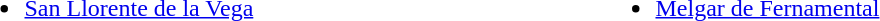<table width=100%>
<tr valign ="top">
<td width=33%><br><ul><li><a href='#'>San Llorente de la Vega</a></li></ul></td>
<td width=33%><br><ul><li><a href='#'>Melgar de Fernamental</a></li></ul></td>
<td width=33%></td>
</tr>
</table>
